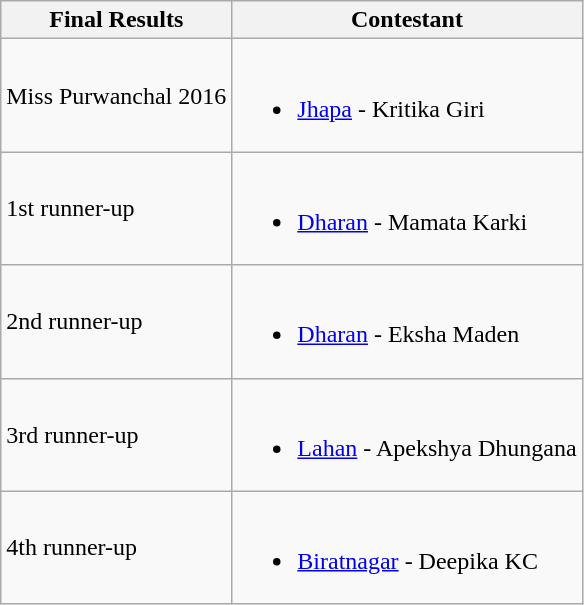<table class="wikitable">
<tr>
<th>Final Results</th>
<th>Contestant</th>
</tr>
<tr>
<td>Miss Purwanchal 2016</td>
<td><br><ul><li><a href='#'>Jhapa</a> - Kritika Giri</li></ul></td>
</tr>
<tr>
<td>1st runner-up</td>
<td><br><ul><li><a href='#'>Dharan</a> - Mamata Karki</li></ul></td>
</tr>
<tr>
<td>2nd runner-up</td>
<td><br><ul><li><a href='#'>Dharan</a> - Eksha Maden</li></ul></td>
</tr>
<tr>
<td>3rd runner-up</td>
<td><br><ul><li><a href='#'>Lahan</a> - Apekshya Dhungana</li></ul></td>
</tr>
<tr>
<td>4th runner-up</td>
<td><br><ul><li><a href='#'>Biratnagar</a> - Deepika KC</li></ul></td>
</tr>
</table>
